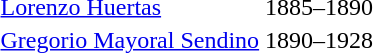<table>
<tr>
<td><a href='#'>Lorenzo Huertas</a></td>
<td>1885–1890</td>
</tr>
<tr>
<td><a href='#'>Gregorio Mayoral Sendino</a></td>
<td>1890–1928</td>
</tr>
<tr>
</tr>
</table>
